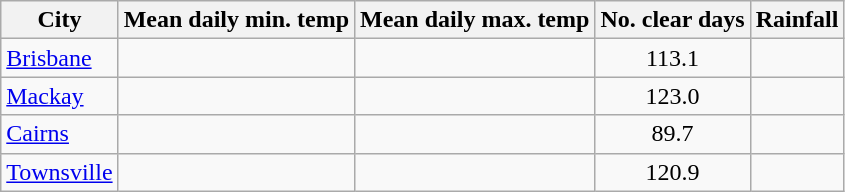<table class="wikitable">
<tr>
<th>City</th>
<th>Mean daily min. temp</th>
<th>Mean daily max. temp</th>
<th>No. clear days</th>
<th>Rainfall</th>
</tr>
<tr>
<td><a href='#'>Brisbane</a></td>
<td align=center></td>
<td align=center></td>
<td align=center>113.1</td>
<td align=center></td>
</tr>
<tr>
<td><a href='#'>Mackay</a></td>
<td align=center></td>
<td align=center></td>
<td align=center>123.0</td>
<td align=center></td>
</tr>
<tr>
<td><a href='#'>Cairns</a></td>
<td align=center></td>
<td align=center></td>
<td align=center>89.7</td>
<td align=center></td>
</tr>
<tr>
<td><a href='#'>Townsville</a></td>
<td align=center></td>
<td align=center></td>
<td align="center">120.9</td>
<td align=center></td>
</tr>
</table>
